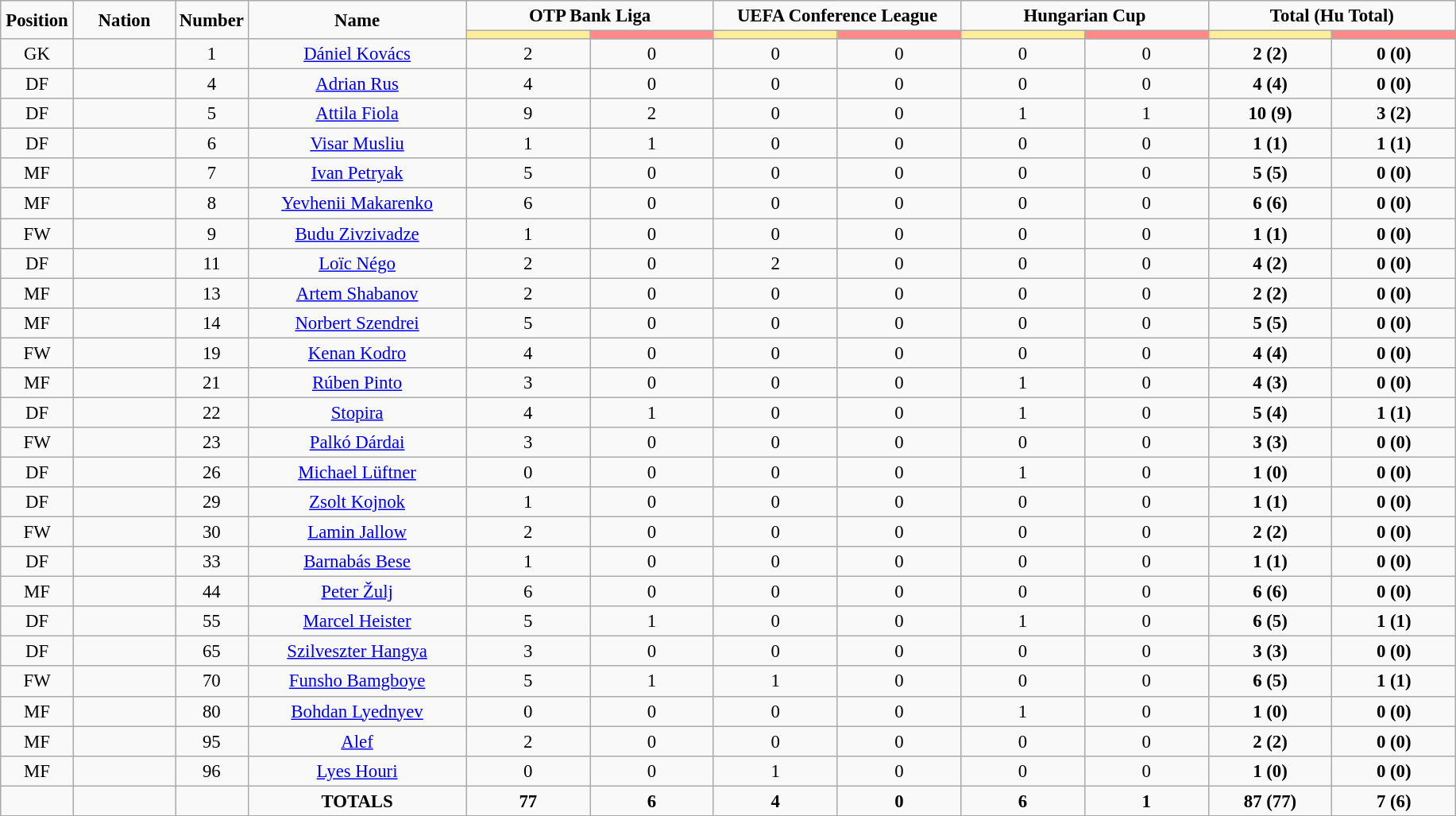<table class="wikitable" style="font-size: 95%; text-align: center;">
<tr>
<td rowspan="2" width="5%" align="center"><strong>Position</strong></td>
<td rowspan="2" width="7%" align="center"><strong>Nation</strong></td>
<td rowspan="2" width="5%" align="center"><strong>Number</strong></td>
<td rowspan="2" width="15%" align="center"><strong>Name</strong></td>
<td colspan="2" align="center"><strong>OTP Bank Liga</strong></td>
<td colspan="2" align="center"><strong>UEFA Conference League</strong></td>
<td colspan="2" align="center"><strong>Hungarian Cup</strong></td>
<td colspan="2" align="center"><strong>Total (Hu Total)</strong></td>
</tr>
<tr>
<th width=60 style="background: #FFEE99"></th>
<th width=60 style="background: #FF8888"></th>
<th width=60 style="background: #FFEE99"></th>
<th width=60 style="background: #FF8888"></th>
<th width=60 style="background: #FFEE99"></th>
<th width=60 style="background: #FF8888"></th>
<th width=60 style="background: #FFEE99"></th>
<th width=60 style="background: #FF8888"></th>
</tr>
<tr>
<td>GK</td>
<td></td>
<td>1</td>
<td><a href='#'>Dániel Kovács</a></td>
<td>2</td>
<td>0</td>
<td>0</td>
<td>0</td>
<td>0</td>
<td>0</td>
<td><strong>2 (2)</strong></td>
<td><strong>0 (0)</strong></td>
</tr>
<tr>
<td>DF</td>
<td></td>
<td>4</td>
<td><a href='#'>Adrian Rus</a></td>
<td>4</td>
<td>0</td>
<td>0</td>
<td>0</td>
<td>0</td>
<td>0</td>
<td><strong>4 (4)</strong></td>
<td><strong>0 (0)</strong></td>
</tr>
<tr>
<td>DF</td>
<td></td>
<td>5</td>
<td><a href='#'>Attila Fiola</a></td>
<td>9</td>
<td>2</td>
<td>0</td>
<td>0</td>
<td>1</td>
<td>1</td>
<td><strong>10 (9)</strong></td>
<td><strong>3 (2)</strong></td>
</tr>
<tr>
<td>DF</td>
<td></td>
<td>6</td>
<td><a href='#'>Visar Musliu</a></td>
<td>1</td>
<td>1</td>
<td>0</td>
<td>0</td>
<td>0</td>
<td>0</td>
<td><strong>1 (1)</strong></td>
<td><strong>1 (1)</strong></td>
</tr>
<tr>
<td>MF</td>
<td></td>
<td>7</td>
<td><a href='#'>Ivan Petryak</a></td>
<td>5</td>
<td>0</td>
<td>0</td>
<td>0</td>
<td>0</td>
<td>0</td>
<td><strong>5 (5)</strong></td>
<td><strong>0 (0)</strong></td>
</tr>
<tr>
<td>MF</td>
<td></td>
<td>8</td>
<td><a href='#'>Yevhenii Makarenko</a></td>
<td>6</td>
<td>0</td>
<td>0</td>
<td>0</td>
<td>0</td>
<td>0</td>
<td><strong>6 (6)</strong></td>
<td><strong>0 (0)</strong></td>
</tr>
<tr>
<td>FW</td>
<td></td>
<td>9</td>
<td><a href='#'>Budu Zivzivadze</a></td>
<td>1</td>
<td>0</td>
<td>0</td>
<td>0</td>
<td>0</td>
<td>0</td>
<td><strong>1 (1)</strong></td>
<td><strong>0 (0)</strong></td>
</tr>
<tr>
<td>DF</td>
<td></td>
<td>11</td>
<td><a href='#'>Loïc Négo</a></td>
<td>2</td>
<td>0</td>
<td>2</td>
<td>0</td>
<td>0</td>
<td>0</td>
<td><strong>4 (2)</strong></td>
<td><strong>0 (0)</strong></td>
</tr>
<tr>
<td>MF</td>
<td></td>
<td>13</td>
<td><a href='#'>Artem Shabanov</a></td>
<td>2</td>
<td>0</td>
<td>0</td>
<td>0</td>
<td>0</td>
<td>0</td>
<td><strong>2 (2)</strong></td>
<td><strong>0 (0)</strong></td>
</tr>
<tr>
<td>MF</td>
<td></td>
<td>14</td>
<td><a href='#'>Norbert Szendrei</a></td>
<td>5</td>
<td>0</td>
<td>0</td>
<td>0</td>
<td>0</td>
<td>0</td>
<td><strong>5 (5)</strong></td>
<td><strong>0 (0)</strong></td>
</tr>
<tr>
<td>FW</td>
<td></td>
<td>19</td>
<td><a href='#'>Kenan Kodro</a></td>
<td>4</td>
<td>0</td>
<td>0</td>
<td>0</td>
<td>0</td>
<td>0</td>
<td><strong>4 (4)</strong></td>
<td><strong>0 (0)</strong></td>
</tr>
<tr>
<td>MF</td>
<td></td>
<td>21</td>
<td><a href='#'>Rúben Pinto</a></td>
<td>3</td>
<td>0</td>
<td>0</td>
<td>0</td>
<td>1</td>
<td>0</td>
<td><strong>4 (3)</strong></td>
<td><strong>0 (0)</strong></td>
</tr>
<tr>
<td>DF</td>
<td></td>
<td>22</td>
<td><a href='#'>Stopira</a></td>
<td>4</td>
<td>1</td>
<td>0</td>
<td>0</td>
<td>1</td>
<td>0</td>
<td><strong>5 (4)</strong></td>
<td><strong>1 (1)</strong></td>
</tr>
<tr>
<td>FW</td>
<td></td>
<td>23</td>
<td><a href='#'>Palkó Dárdai</a></td>
<td>3</td>
<td>0</td>
<td>0</td>
<td>0</td>
<td>0</td>
<td>0</td>
<td><strong>3 (3)</strong></td>
<td><strong>0 (0)</strong></td>
</tr>
<tr>
<td>DF</td>
<td></td>
<td>26</td>
<td><a href='#'>Michael Lüftner</a></td>
<td>0</td>
<td>0</td>
<td>0</td>
<td>0</td>
<td>1</td>
<td>0</td>
<td><strong>1 (0)</strong></td>
<td><strong>0 (0)</strong></td>
</tr>
<tr>
<td>DF</td>
<td></td>
<td>29</td>
<td><a href='#'>Zsolt Kojnok</a></td>
<td>1</td>
<td>0</td>
<td>0</td>
<td>0</td>
<td>0</td>
<td>0</td>
<td><strong>1 (1)</strong></td>
<td><strong>0 (0)</strong></td>
</tr>
<tr>
<td>FW</td>
<td></td>
<td>30</td>
<td><a href='#'>Lamin Jallow</a></td>
<td>2</td>
<td>0</td>
<td>0</td>
<td>0</td>
<td>0</td>
<td>0</td>
<td><strong>2 (2)</strong></td>
<td><strong>0 (0)</strong></td>
</tr>
<tr>
<td>DF</td>
<td></td>
<td>33</td>
<td><a href='#'>Barnabás Bese</a></td>
<td>1</td>
<td>0</td>
<td>0</td>
<td>0</td>
<td>0</td>
<td>0</td>
<td><strong>1 (1)</strong></td>
<td><strong>0 (0)</strong></td>
</tr>
<tr>
<td>MF</td>
<td></td>
<td>44</td>
<td><a href='#'>Peter Žulj</a></td>
<td>6</td>
<td>0</td>
<td>0</td>
<td>0</td>
<td>0</td>
<td>0</td>
<td><strong>6 (6)</strong></td>
<td><strong>0 (0)</strong></td>
</tr>
<tr>
<td>DF</td>
<td></td>
<td>55</td>
<td><a href='#'>Marcel Heister</a></td>
<td>5</td>
<td>1</td>
<td>0</td>
<td>0</td>
<td>1</td>
<td>0</td>
<td><strong>6 (5)</strong></td>
<td><strong>1 (1)</strong></td>
</tr>
<tr>
<td>DF</td>
<td></td>
<td>65</td>
<td><a href='#'>Szilveszter Hangya</a></td>
<td>3</td>
<td>0</td>
<td>0</td>
<td>0</td>
<td>0</td>
<td>0</td>
<td><strong>3 (3)</strong></td>
<td><strong>0 (0)</strong></td>
</tr>
<tr>
<td>FW</td>
<td></td>
<td>70</td>
<td><a href='#'>Funsho Bamgboye</a></td>
<td>5</td>
<td>1</td>
<td>1</td>
<td>0</td>
<td>0</td>
<td>0</td>
<td><strong>6 (5)</strong></td>
<td><strong>1 (1)</strong></td>
</tr>
<tr>
<td>MF</td>
<td></td>
<td>80</td>
<td><a href='#'>Bohdan Lyednyev</a></td>
<td>0</td>
<td>0</td>
<td>0</td>
<td>0</td>
<td>1</td>
<td>0</td>
<td><strong>1 (0)</strong></td>
<td><strong>0 (0)</strong></td>
</tr>
<tr>
<td>MF</td>
<td></td>
<td>95</td>
<td><a href='#'>Alef</a></td>
<td>2</td>
<td>0</td>
<td>0</td>
<td>0</td>
<td>0</td>
<td>0</td>
<td><strong>2 (2)</strong></td>
<td><strong>0 (0)</strong></td>
</tr>
<tr>
<td>MF</td>
<td></td>
<td>96</td>
<td><a href='#'>Lyes Houri</a></td>
<td>0</td>
<td>0</td>
<td>1</td>
<td>0</td>
<td>0</td>
<td>0</td>
<td><strong>1 (0)</strong></td>
<td><strong>0 (0)</strong></td>
</tr>
<tr>
<td></td>
<td></td>
<td></td>
<td><strong>TOTALS</strong></td>
<td><strong>77</strong></td>
<td><strong>6</strong></td>
<td><strong>4</strong></td>
<td><strong>0</strong></td>
<td><strong>6</strong></td>
<td><strong>1</strong></td>
<td><strong>87 (77)</strong></td>
<td><strong>7 (6)</strong></td>
</tr>
<tr>
</tr>
</table>
